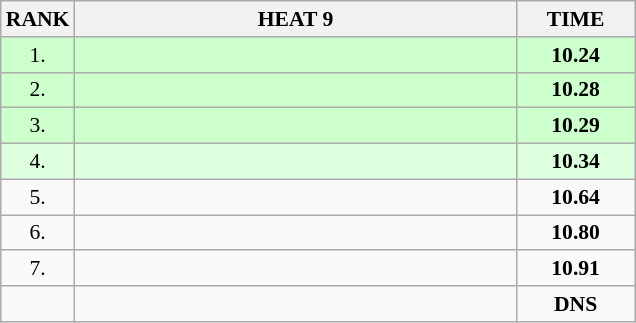<table class="wikitable" style="border-collapse: collapse; font-size: 90%;">
<tr>
<th>RANK</th>
<th style="width: 20em">HEAT 9</th>
<th style="width: 5em">TIME</th>
</tr>
<tr style="background:#ccffcc;">
<td align="center">1.</td>
<td></td>
<td align="center"><strong>10.24</strong></td>
</tr>
<tr style="background:#ccffcc;">
<td align="center">2.</td>
<td></td>
<td align="center"><strong>10.28</strong></td>
</tr>
<tr style="background:#ccffcc;">
<td align="center">3.</td>
<td></td>
<td align="center"><strong>10.29</strong></td>
</tr>
<tr style="background:#ddffdd;">
<td align="center">4.</td>
<td></td>
<td align="center"><strong>10.34</strong></td>
</tr>
<tr>
<td align="center">5.</td>
<td></td>
<td align="center"><strong>10.64</strong></td>
</tr>
<tr>
<td align="center">6.</td>
<td></td>
<td align="center"><strong>10.80</strong></td>
</tr>
<tr>
<td align="center">7.</td>
<td></td>
<td align="center"><strong>10.91</strong></td>
</tr>
<tr>
<td align="center"></td>
<td></td>
<td align="center"><strong>DNS</strong></td>
</tr>
</table>
